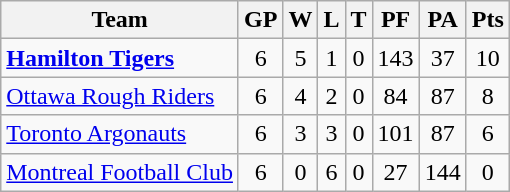<table class="wikitable">
<tr>
<th>Team</th>
<th>GP</th>
<th>W</th>
<th>L</th>
<th>T</th>
<th>PF</th>
<th>PA</th>
<th>Pts</th>
</tr>
<tr align="center">
<td align="left"><strong><a href='#'>Hamilton Tigers</a></strong></td>
<td>6</td>
<td>5</td>
<td>1</td>
<td>0</td>
<td>143</td>
<td>37</td>
<td>10</td>
</tr>
<tr align="center">
<td align="left"><a href='#'>Ottawa Rough Riders</a></td>
<td>6</td>
<td>4</td>
<td>2</td>
<td>0</td>
<td>84</td>
<td>87</td>
<td>8</td>
</tr>
<tr align="center">
<td align="left"><a href='#'>Toronto Argonauts</a></td>
<td>6</td>
<td>3</td>
<td>3</td>
<td>0</td>
<td>101</td>
<td>87</td>
<td>6</td>
</tr>
<tr align="center">
<td align="left"><a href='#'>Montreal Football Club</a></td>
<td>6</td>
<td>0</td>
<td>6</td>
<td>0</td>
<td>27</td>
<td>144</td>
<td>0</td>
</tr>
</table>
